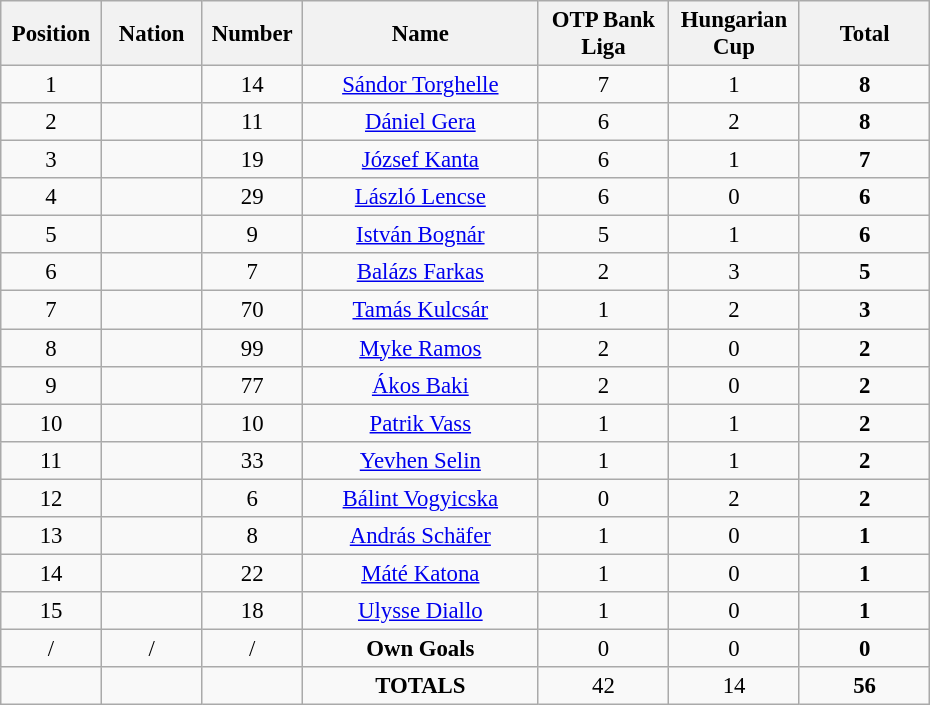<table class="wikitable" style="font-size: 95%; text-align: center;">
<tr>
<th width=60>Position</th>
<th width=60>Nation</th>
<th width=60>Number</th>
<th width=150>Name</th>
<th width=80>OTP Bank Liga</th>
<th width=80>Hungarian Cup</th>
<th width=80>Total</th>
</tr>
<tr>
<td>1</td>
<td></td>
<td>14</td>
<td><a href='#'>Sándor Torghelle</a></td>
<td>7</td>
<td>1</td>
<td><strong>8</strong></td>
</tr>
<tr>
<td>2</td>
<td></td>
<td>11</td>
<td><a href='#'>Dániel Gera</a></td>
<td>6</td>
<td>2</td>
<td><strong>8</strong></td>
</tr>
<tr>
<td>3</td>
<td></td>
<td>19</td>
<td><a href='#'>József Kanta</a></td>
<td>6</td>
<td>1</td>
<td><strong>7</strong></td>
</tr>
<tr>
<td>4</td>
<td></td>
<td>29</td>
<td><a href='#'>László Lencse</a></td>
<td>6</td>
<td>0</td>
<td><strong>6</strong></td>
</tr>
<tr>
<td>5</td>
<td></td>
<td>9</td>
<td><a href='#'>István Bognár</a></td>
<td>5</td>
<td>1</td>
<td><strong>6</strong></td>
</tr>
<tr>
<td>6</td>
<td></td>
<td>7</td>
<td><a href='#'>Balázs Farkas</a></td>
<td>2</td>
<td>3</td>
<td><strong>5</strong></td>
</tr>
<tr>
<td>7</td>
<td></td>
<td>70</td>
<td><a href='#'>Tamás Kulcsár</a></td>
<td>1</td>
<td>2</td>
<td><strong>3</strong></td>
</tr>
<tr>
<td>8</td>
<td></td>
<td>99</td>
<td><a href='#'>Myke Ramos</a></td>
<td>2</td>
<td>0</td>
<td><strong>2</strong></td>
</tr>
<tr>
<td>9</td>
<td></td>
<td>77</td>
<td><a href='#'>Ákos Baki</a></td>
<td>2</td>
<td>0</td>
<td><strong>2</strong></td>
</tr>
<tr>
<td>10</td>
<td></td>
<td>10</td>
<td><a href='#'>Patrik Vass</a></td>
<td>1</td>
<td>1</td>
<td><strong>2</strong></td>
</tr>
<tr>
<td>11</td>
<td></td>
<td>33</td>
<td><a href='#'>Yevhen Selin</a></td>
<td>1</td>
<td>1</td>
<td><strong>2</strong></td>
</tr>
<tr>
<td>12</td>
<td></td>
<td>6</td>
<td><a href='#'>Bálint Vogyicska</a></td>
<td>0</td>
<td>2</td>
<td><strong>2</strong></td>
</tr>
<tr>
<td>13</td>
<td></td>
<td>8</td>
<td><a href='#'>András Schäfer</a></td>
<td>1</td>
<td>0</td>
<td><strong>1</strong></td>
</tr>
<tr>
<td>14</td>
<td></td>
<td>22</td>
<td><a href='#'>Máté Katona</a></td>
<td>1</td>
<td>0</td>
<td><strong>1</strong></td>
</tr>
<tr>
<td>15</td>
<td></td>
<td>18</td>
<td><a href='#'>Ulysse Diallo</a></td>
<td>1</td>
<td>0</td>
<td><strong>1</strong></td>
</tr>
<tr>
<td>/</td>
<td>/</td>
<td>/</td>
<td><strong>Own Goals</strong></td>
<td>0</td>
<td>0</td>
<td><strong>0</strong></td>
</tr>
<tr>
<td></td>
<td></td>
<td></td>
<td><strong>TOTALS</strong></td>
<td>42</td>
<td>14</td>
<td><strong>56</strong></td>
</tr>
</table>
